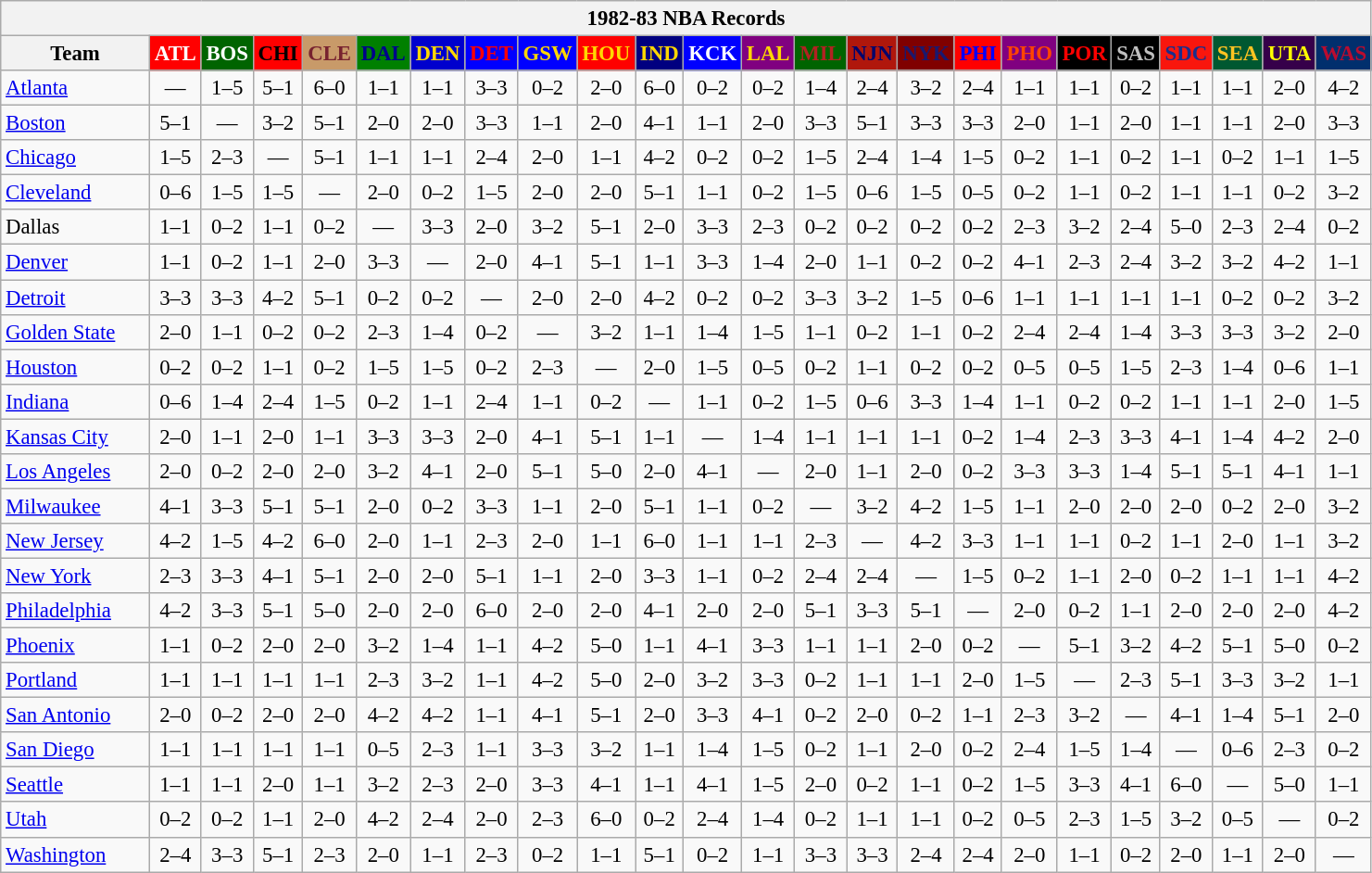<table class="wikitable" style="font-size:95%; text-align:center;">
<tr>
<th colspan=24>1982-83 NBA Records</th>
</tr>
<tr>
<th width=100>Team</th>
<th style="background:#FF0000;color:#FFFFFF;width=35">ATL</th>
<th style="background:#006400;color:#FFFFFF;width=35">BOS</th>
<th style="background:#FF0000;color:#000000;width=35">CHI</th>
<th style="background:#C89A69;color:#77222F;width=35">CLE</th>
<th style="background:#008000;color:#00008B;width=35">DAL</th>
<th style="background:#0000CD;color:#FFD700;width=35">DEN</th>
<th style="background:#0000FF;color:#FF0000;width=35">DET</th>
<th style="background:#0000FF;color:#FFD700;width=35">GSW</th>
<th style="background:#FF0000;color:#FFD700;width=35">HOU</th>
<th style="background:#000080;color:#FFD700;width=35">IND</th>
<th style="background:#0000FF;color:#FFFFFF;width=35">KCK</th>
<th style="background:#800080;color:#FFD700;width=35">LAL</th>
<th style="background:#006400;color:#B22222;width=35">MIL</th>
<th style="background:#B0170C;color:#00056D;width=35">NJN</th>
<th style="background:#800000;color:#191970;width=35">NYK</th>
<th style="background:#FF0000;color:#0000FF;width=35">PHI</th>
<th style="background:#800080;color:#FF4500;width=35">PHO</th>
<th style="background:#000000;color:#FF0000;width=35">POR</th>
<th style="background:#000000;color:#C0C0C0;width=35">SAS</th>
<th style="background:#F9160D;color:#1A2E8B;width=35">SDC</th>
<th style="background:#005831;color:#FFC322;width=35">SEA</th>
<th style="background:#36004A;color:#FFFF00;width=35">UTA</th>
<th style="background:#012F6D;color:#BA0C2F;width=35">WAS</th>
</tr>
<tr>
<td style="text-align:left;"><a href='#'>Atlanta</a></td>
<td>—</td>
<td>1–5</td>
<td>5–1</td>
<td>6–0</td>
<td>1–1</td>
<td>1–1</td>
<td>3–3</td>
<td>0–2</td>
<td>2–0</td>
<td>6–0</td>
<td>0–2</td>
<td>0–2</td>
<td>1–4</td>
<td>2–4</td>
<td>3–2</td>
<td>2–4</td>
<td>1–1</td>
<td>1–1</td>
<td>0–2</td>
<td>1–1</td>
<td>1–1</td>
<td>2–0</td>
<td>4–2</td>
</tr>
<tr>
<td style="text-align:left;"><a href='#'>Boston</a></td>
<td>5–1</td>
<td>—</td>
<td>3–2</td>
<td>5–1</td>
<td>2–0</td>
<td>2–0</td>
<td>3–3</td>
<td>1–1</td>
<td>2–0</td>
<td>4–1</td>
<td>1–1</td>
<td>2–0</td>
<td>3–3</td>
<td>5–1</td>
<td>3–3</td>
<td>3–3</td>
<td>2–0</td>
<td>1–1</td>
<td>2–0</td>
<td>1–1</td>
<td>1–1</td>
<td>2–0</td>
<td>3–3</td>
</tr>
<tr>
<td style="text-align:left;"><a href='#'>Chicago</a></td>
<td>1–5</td>
<td>2–3</td>
<td>—</td>
<td>5–1</td>
<td>1–1</td>
<td>1–1</td>
<td>2–4</td>
<td>2–0</td>
<td>1–1</td>
<td>4–2</td>
<td>0–2</td>
<td>0–2</td>
<td>1–5</td>
<td>2–4</td>
<td>1–4</td>
<td>1–5</td>
<td>0–2</td>
<td>1–1</td>
<td>0–2</td>
<td>1–1</td>
<td>0–2</td>
<td>1–1</td>
<td>1–5</td>
</tr>
<tr>
<td style="text-align:left;"><a href='#'>Cleveland</a></td>
<td>0–6</td>
<td>1–5</td>
<td>1–5</td>
<td>—</td>
<td>2–0</td>
<td>0–2</td>
<td>1–5</td>
<td>2–0</td>
<td>2–0</td>
<td>5–1</td>
<td>1–1</td>
<td>0–2</td>
<td>1–5</td>
<td>0–6</td>
<td>1–5</td>
<td>0–5</td>
<td>0–2</td>
<td>1–1</td>
<td>0–2</td>
<td>1–1</td>
<td>1–1</td>
<td>0–2</td>
<td>3–2</td>
</tr>
<tr>
<td style="text-align:left;">Dallas</td>
<td>1–1</td>
<td>0–2</td>
<td>1–1</td>
<td>0–2</td>
<td>—</td>
<td>3–3</td>
<td>2–0</td>
<td>3–2</td>
<td>5–1</td>
<td>2–0</td>
<td>3–3</td>
<td>2–3</td>
<td>0–2</td>
<td>0–2</td>
<td>0–2</td>
<td>0–2</td>
<td>2–3</td>
<td>3–2</td>
<td>2–4</td>
<td>5–0</td>
<td>2–3</td>
<td>2–4</td>
<td>0–2</td>
</tr>
<tr>
<td style="text-align:left;"><a href='#'>Denver</a></td>
<td>1–1</td>
<td>0–2</td>
<td>1–1</td>
<td>2–0</td>
<td>3–3</td>
<td>—</td>
<td>2–0</td>
<td>4–1</td>
<td>5–1</td>
<td>1–1</td>
<td>3–3</td>
<td>1–4</td>
<td>2–0</td>
<td>1–1</td>
<td>0–2</td>
<td>0–2</td>
<td>4–1</td>
<td>2–3</td>
<td>2–4</td>
<td>3–2</td>
<td>3–2</td>
<td>4–2</td>
<td>1–1</td>
</tr>
<tr>
<td style="text-align:left;"><a href='#'>Detroit</a></td>
<td>3–3</td>
<td>3–3</td>
<td>4–2</td>
<td>5–1</td>
<td>0–2</td>
<td>0–2</td>
<td>—</td>
<td>2–0</td>
<td>2–0</td>
<td>4–2</td>
<td>0–2</td>
<td>0–2</td>
<td>3–3</td>
<td>3–2</td>
<td>1–5</td>
<td>0–6</td>
<td>1–1</td>
<td>1–1</td>
<td>1–1</td>
<td>1–1</td>
<td>0–2</td>
<td>0–2</td>
<td>3–2</td>
</tr>
<tr>
<td style="text-align:left;"><a href='#'>Golden State</a></td>
<td>2–0</td>
<td>1–1</td>
<td>0–2</td>
<td>0–2</td>
<td>2–3</td>
<td>1–4</td>
<td>0–2</td>
<td>—</td>
<td>3–2</td>
<td>1–1</td>
<td>1–4</td>
<td>1–5</td>
<td>1–1</td>
<td>0–2</td>
<td>1–1</td>
<td>0–2</td>
<td>2–4</td>
<td>2–4</td>
<td>1–4</td>
<td>3–3</td>
<td>3–3</td>
<td>3–2</td>
<td>2–0</td>
</tr>
<tr>
<td style="text-align:left;"><a href='#'>Houston</a></td>
<td>0–2</td>
<td>0–2</td>
<td>1–1</td>
<td>0–2</td>
<td>1–5</td>
<td>1–5</td>
<td>0–2</td>
<td>2–3</td>
<td>—</td>
<td>2–0</td>
<td>1–5</td>
<td>0–5</td>
<td>0–2</td>
<td>1–1</td>
<td>0–2</td>
<td>0–2</td>
<td>0–5</td>
<td>0–5</td>
<td>1–5</td>
<td>2–3</td>
<td>1–4</td>
<td>0–6</td>
<td>1–1</td>
</tr>
<tr>
<td style="text-align:left;"><a href='#'>Indiana</a></td>
<td>0–6</td>
<td>1–4</td>
<td>2–4</td>
<td>1–5</td>
<td>0–2</td>
<td>1–1</td>
<td>2–4</td>
<td>1–1</td>
<td>0–2</td>
<td>—</td>
<td>1–1</td>
<td>0–2</td>
<td>1–5</td>
<td>0–6</td>
<td>3–3</td>
<td>1–4</td>
<td>1–1</td>
<td>0–2</td>
<td>0–2</td>
<td>1–1</td>
<td>1–1</td>
<td>2–0</td>
<td>1–5</td>
</tr>
<tr>
<td style="text-align:left;"><a href='#'>Kansas City</a></td>
<td>2–0</td>
<td>1–1</td>
<td>2–0</td>
<td>1–1</td>
<td>3–3</td>
<td>3–3</td>
<td>2–0</td>
<td>4–1</td>
<td>5–1</td>
<td>1–1</td>
<td>—</td>
<td>1–4</td>
<td>1–1</td>
<td>1–1</td>
<td>1–1</td>
<td>0–2</td>
<td>1–4</td>
<td>2–3</td>
<td>3–3</td>
<td>4–1</td>
<td>1–4</td>
<td>4–2</td>
<td>2–0</td>
</tr>
<tr>
<td style="text-align:left;"><a href='#'>Los Angeles</a></td>
<td>2–0</td>
<td>0–2</td>
<td>2–0</td>
<td>2–0</td>
<td>3–2</td>
<td>4–1</td>
<td>2–0</td>
<td>5–1</td>
<td>5–0</td>
<td>2–0</td>
<td>4–1</td>
<td>—</td>
<td>2–0</td>
<td>1–1</td>
<td>2–0</td>
<td>0–2</td>
<td>3–3</td>
<td>3–3</td>
<td>1–4</td>
<td>5–1</td>
<td>5–1</td>
<td>4–1</td>
<td>1–1</td>
</tr>
<tr>
<td style="text-align:left;"><a href='#'>Milwaukee</a></td>
<td>4–1</td>
<td>3–3</td>
<td>5–1</td>
<td>5–1</td>
<td>2–0</td>
<td>0–2</td>
<td>3–3</td>
<td>1–1</td>
<td>2–0</td>
<td>5–1</td>
<td>1–1</td>
<td>0–2</td>
<td>—</td>
<td>3–2</td>
<td>4–2</td>
<td>1–5</td>
<td>1–1</td>
<td>2–0</td>
<td>2–0</td>
<td>2–0</td>
<td>0–2</td>
<td>2–0</td>
<td>3–2</td>
</tr>
<tr>
<td style="text-align:left;"><a href='#'>New Jersey</a></td>
<td>4–2</td>
<td>1–5</td>
<td>4–2</td>
<td>6–0</td>
<td>2–0</td>
<td>1–1</td>
<td>2–3</td>
<td>2–0</td>
<td>1–1</td>
<td>6–0</td>
<td>1–1</td>
<td>1–1</td>
<td>2–3</td>
<td>—</td>
<td>4–2</td>
<td>3–3</td>
<td>1–1</td>
<td>1–1</td>
<td>0–2</td>
<td>1–1</td>
<td>2–0</td>
<td>1–1</td>
<td>3–2</td>
</tr>
<tr>
<td style="text-align:left;"><a href='#'>New York</a></td>
<td>2–3</td>
<td>3–3</td>
<td>4–1</td>
<td>5–1</td>
<td>2–0</td>
<td>2–0</td>
<td>5–1</td>
<td>1–1</td>
<td>2–0</td>
<td>3–3</td>
<td>1–1</td>
<td>0–2</td>
<td>2–4</td>
<td>2–4</td>
<td>—</td>
<td>1–5</td>
<td>0–2</td>
<td>1–1</td>
<td>2–0</td>
<td>0–2</td>
<td>1–1</td>
<td>1–1</td>
<td>4–2</td>
</tr>
<tr>
<td style="text-align:left;"><a href='#'>Philadelphia</a></td>
<td>4–2</td>
<td>3–3</td>
<td>5–1</td>
<td>5–0</td>
<td>2–0</td>
<td>2–0</td>
<td>6–0</td>
<td>2–0</td>
<td>2–0</td>
<td>4–1</td>
<td>2–0</td>
<td>2–0</td>
<td>5–1</td>
<td>3–3</td>
<td>5–1</td>
<td>—</td>
<td>2–0</td>
<td>0–2</td>
<td>1–1</td>
<td>2–0</td>
<td>2–0</td>
<td>2–0</td>
<td>4–2</td>
</tr>
<tr>
<td style="text-align:left;"><a href='#'>Phoenix</a></td>
<td>1–1</td>
<td>0–2</td>
<td>2–0</td>
<td>2–0</td>
<td>3–2</td>
<td>1–4</td>
<td>1–1</td>
<td>4–2</td>
<td>5–0</td>
<td>1–1</td>
<td>4–1</td>
<td>3–3</td>
<td>1–1</td>
<td>1–1</td>
<td>2–0</td>
<td>0–2</td>
<td>—</td>
<td>5–1</td>
<td>3–2</td>
<td>4–2</td>
<td>5–1</td>
<td>5–0</td>
<td>0–2</td>
</tr>
<tr>
<td style="text-align:left;"><a href='#'>Portland</a></td>
<td>1–1</td>
<td>1–1</td>
<td>1–1</td>
<td>1–1</td>
<td>2–3</td>
<td>3–2</td>
<td>1–1</td>
<td>4–2</td>
<td>5–0</td>
<td>2–0</td>
<td>3–2</td>
<td>3–3</td>
<td>0–2</td>
<td>1–1</td>
<td>1–1</td>
<td>2–0</td>
<td>1–5</td>
<td>—</td>
<td>2–3</td>
<td>5–1</td>
<td>3–3</td>
<td>3–2</td>
<td>1–1</td>
</tr>
<tr>
<td style="text-align:left;"><a href='#'>San Antonio</a></td>
<td>2–0</td>
<td>0–2</td>
<td>2–0</td>
<td>2–0</td>
<td>4–2</td>
<td>4–2</td>
<td>1–1</td>
<td>4–1</td>
<td>5–1</td>
<td>2–0</td>
<td>3–3</td>
<td>4–1</td>
<td>0–2</td>
<td>2–0</td>
<td>0–2</td>
<td>1–1</td>
<td>2–3</td>
<td>3–2</td>
<td>—</td>
<td>4–1</td>
<td>1–4</td>
<td>5–1</td>
<td>2–0</td>
</tr>
<tr>
<td style="text-align:left;"><a href='#'>San Diego</a></td>
<td>1–1</td>
<td>1–1</td>
<td>1–1</td>
<td>1–1</td>
<td>0–5</td>
<td>2–3</td>
<td>1–1</td>
<td>3–3</td>
<td>3–2</td>
<td>1–1</td>
<td>1–4</td>
<td>1–5</td>
<td>0–2</td>
<td>1–1</td>
<td>2–0</td>
<td>0–2</td>
<td>2–4</td>
<td>1–5</td>
<td>1–4</td>
<td>—</td>
<td>0–6</td>
<td>2–3</td>
<td>0–2</td>
</tr>
<tr>
<td style="text-align:left;"><a href='#'>Seattle</a></td>
<td>1–1</td>
<td>1–1</td>
<td>2–0</td>
<td>1–1</td>
<td>3–2</td>
<td>2–3</td>
<td>2–0</td>
<td>3–3</td>
<td>4–1</td>
<td>1–1</td>
<td>4–1</td>
<td>1–5</td>
<td>2–0</td>
<td>0–2</td>
<td>1–1</td>
<td>0–2</td>
<td>1–5</td>
<td>3–3</td>
<td>4–1</td>
<td>6–0</td>
<td>—</td>
<td>5–0</td>
<td>1–1</td>
</tr>
<tr>
<td style="text-align:left;"><a href='#'>Utah</a></td>
<td>0–2</td>
<td>0–2</td>
<td>1–1</td>
<td>2–0</td>
<td>4–2</td>
<td>2–4</td>
<td>2–0</td>
<td>2–3</td>
<td>6–0</td>
<td>0–2</td>
<td>2–4</td>
<td>1–4</td>
<td>0–2</td>
<td>1–1</td>
<td>1–1</td>
<td>0–2</td>
<td>0–5</td>
<td>2–3</td>
<td>1–5</td>
<td>3–2</td>
<td>0–5</td>
<td>—</td>
<td>0–2</td>
</tr>
<tr>
<td style="text-align:left;"><a href='#'>Washington</a></td>
<td>2–4</td>
<td>3–3</td>
<td>5–1</td>
<td>2–3</td>
<td>2–0</td>
<td>1–1</td>
<td>2–3</td>
<td>0–2</td>
<td>1–1</td>
<td>5–1</td>
<td>0–2</td>
<td>1–1</td>
<td>3–3</td>
<td>3–3</td>
<td>2–4</td>
<td>2–4</td>
<td>2–0</td>
<td>1–1</td>
<td>0–2</td>
<td>2–0</td>
<td>1–1</td>
<td>2–0</td>
<td>—</td>
</tr>
</table>
